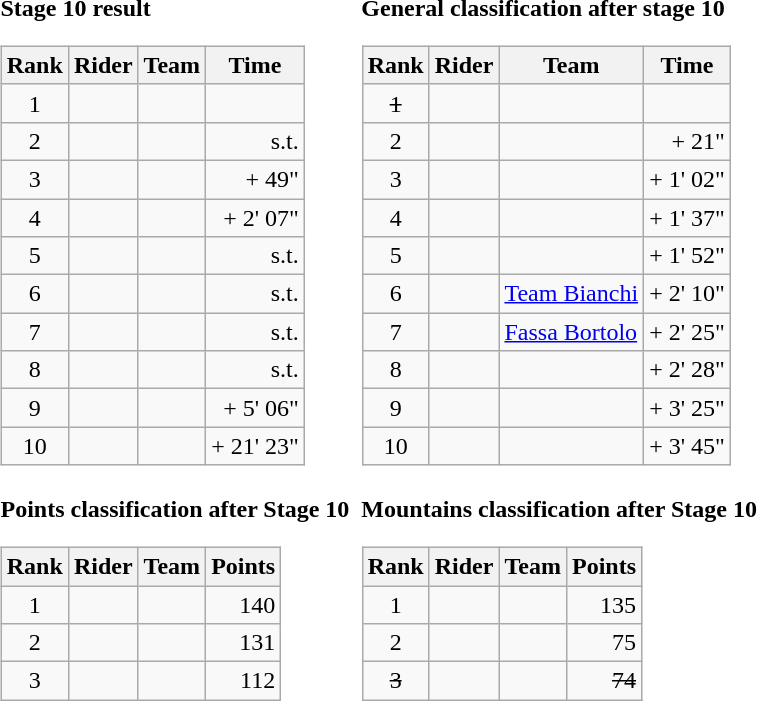<table>
<tr>
<td><strong>Stage 10 result</strong><br><table class="wikitable">
<tr>
<th scope="col">Rank</th>
<th scope="col">Rider</th>
<th scope="col">Team</th>
<th scope="col">Time</th>
</tr>
<tr>
<td style="text-align:center;">1</td>
<td></td>
<td></td>
<td align=right></td>
</tr>
<tr>
<td style="text-align:center;">2</td>
<td></td>
<td></td>
<td align=right>s.t.</td>
</tr>
<tr>
<td style="text-align:center;">3</td>
<td></td>
<td></td>
<td style="text-align:right;">+ 49"</td>
</tr>
<tr>
<td style="text-align:center;">4</td>
<td></td>
<td></td>
<td style="text-align:right;">+ 2' 07"</td>
</tr>
<tr>
<td style="text-align:center;">5</td>
<td></td>
<td></td>
<td align=right>s.t.</td>
</tr>
<tr>
<td style="text-align:center;">6</td>
<td></td>
<td></td>
<td align=right>s.t.</td>
</tr>
<tr>
<td style="text-align:center;">7</td>
<td></td>
<td></td>
<td align=right>s.t.</td>
</tr>
<tr>
<td style="text-align:center;">8</td>
<td></td>
<td></td>
<td align=right>s.t.</td>
</tr>
<tr>
<td style="text-align:center;">9</td>
<td></td>
<td></td>
<td align=right>+ 5' 06"</td>
</tr>
<tr>
<td style="text-align:center;">10</td>
<td> </td>
<td></td>
<td align=right>+ 21' 23"</td>
</tr>
</table>
</td>
<td></td>
<td><strong>General classification after stage 10</strong><br><table class="wikitable">
<tr>
<th scope="col">Rank</th>
<th scope="col">Rider</th>
<th scope="col">Team</th>
<th scope="col">Time</th>
</tr>
<tr>
<td style="text-align:center;"><del>1</del></td>
<td><del></del></td>
<td><del></del></td>
<td style="text-align:right;"><del></del></td>
</tr>
<tr>
<td style="text-align:center;">2</td>
<td></td>
<td></td>
<td style="text-align:right;">+ 21"</td>
</tr>
<tr>
<td style="text-align:center;">3</td>
<td></td>
<td></td>
<td align=right>+ 1' 02"</td>
</tr>
<tr>
<td style="text-align:center;">4</td>
<td></td>
<td></td>
<td align=right>+ 1' 37"</td>
</tr>
<tr>
<td style="text-align:center;">5</td>
<td></td>
<td></td>
<td align=right>+ 1' 52"</td>
</tr>
<tr>
<td style="text-align:center;">6</td>
<td></td>
<td><a href='#'>Team Bianchi</a></td>
<td align=right>+ 2' 10"</td>
</tr>
<tr>
<td style="text-align:center;">7</td>
<td></td>
<td><a href='#'>Fassa Bortolo</a></td>
<td align=right>+ 2' 25"</td>
</tr>
<tr>
<td style="text-align:center;">8</td>
<td></td>
<td></td>
<td align=right>+ 2' 28"</td>
</tr>
<tr>
<td style="text-align:center;">9</td>
<td></td>
<td></td>
<td align=right>+ 3' 25"</td>
</tr>
<tr>
<td style="text-align:center;">10</td>
<td></td>
<td></td>
<td style="text-align:right;">+ 3' 45"</td>
</tr>
</table>
</td>
</tr>
<tr valign="top">
<td><strong>Points classification after Stage 10</strong><br><table class="wikitable">
<tr>
<th scope="col">Rank</th>
<th scope="col">Rider</th>
<th scope="col">Team</th>
<th scope="col">Points</th>
</tr>
<tr>
<td style="text-align:center;">1</td>
<td> </td>
<td></td>
<td align=right>140</td>
</tr>
<tr>
<td style="text-align:center;">2</td>
<td></td>
<td></td>
<td align=right>131</td>
</tr>
<tr>
<td style="text-align:center;">3</td>
<td></td>
<td></td>
<td align=right>112</td>
</tr>
</table>
</td>
<td></td>
<td><strong>Mountains classification after Stage 10</strong><br><table class="wikitable">
<tr>
<th scope="col">Rank</th>
<th scope="col">Rider</th>
<th scope="col">Team</th>
<th scope="col">Points</th>
</tr>
<tr>
<td style="text-align:center;">1</td>
<td> </td>
<td></td>
<td align=right>135</td>
</tr>
<tr>
<td style="text-align:center;">2</td>
<td></td>
<td></td>
<td style="text-align:right;">75</td>
</tr>
<tr>
<td style="text-align:center;"><del>3</del></td>
<td><del></del></td>
<td><del></del></td>
<td style="text-align:right;"><del>74</del></td>
</tr>
</table>
</td>
</tr>
</table>
